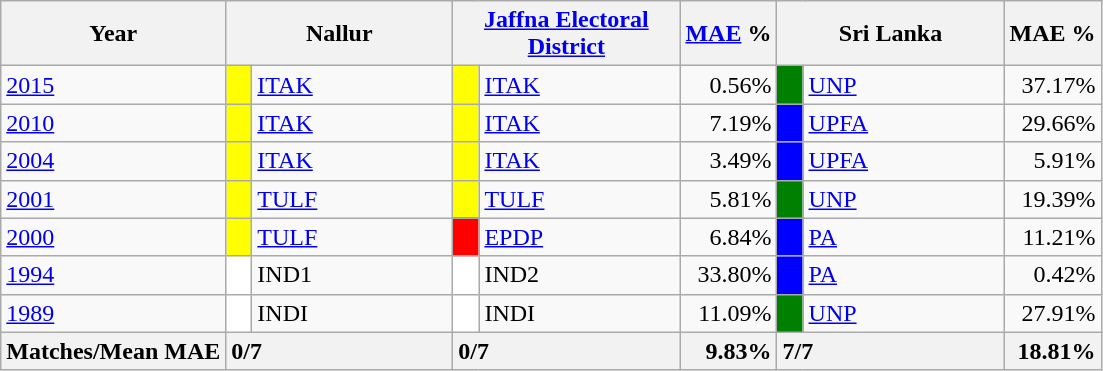<table class="wikitable">
<tr>
<th>Year</th>
<th colspan="2" width="144px">Nallur</th>
<th colspan="2" width="144px"><a href='#'>Jaffna Electoral District</a></th>
<th><a href='#'>MAE</a> %</th>
<th colspan="2" width="144px">Sri Lanka</th>
<th>MAE %</th>
</tr>
<tr>
<td><a href='#'>2015</a></td>
<td style="background-color:yellow;" width="10px"></td>
<td style="text-align:left;"><a href='#'>ITAK</a></td>
<td style="background-color:yellow;" width="10px"></td>
<td style="text-align:left;"><a href='#'>ITAK</a></td>
<td style="text-align:right;">0.56%</td>
<td style="background-color:green;" width="10px"></td>
<td style="text-align:left;"><a href='#'>UNP</a></td>
<td style="text-align:right;">37.17%</td>
</tr>
<tr>
<td><a href='#'>2010</a></td>
<td style="background-color:yellow;" width="10px"></td>
<td style="text-align:left;"><a href='#'>ITAK</a></td>
<td style="background-color:yellow;" width="10px"></td>
<td style="text-align:left;"><a href='#'>ITAK</a></td>
<td style="text-align:right;">7.19%</td>
<td style="background-color:blue;" width="10px"></td>
<td style="text-align:left;"><a href='#'>UPFA</a></td>
<td style="text-align:right;">29.66%</td>
</tr>
<tr>
<td><a href='#'>2004</a></td>
<td style="background-color:yellow;" width="10px"></td>
<td style="text-align:left;"><a href='#'>ITAK</a></td>
<td style="background-color:yellow;" width="10px"></td>
<td style="text-align:left;"><a href='#'>ITAK</a></td>
<td style="text-align:right;">3.49%</td>
<td style="background-color:blue;" width="10px"></td>
<td style="text-align:left;"><a href='#'>UPFA</a></td>
<td style="text-align:right;">5.91%</td>
</tr>
<tr>
<td><a href='#'>2001</a></td>
<td style="background-color:yellow;" width="10px"></td>
<td style="text-align:left;"><a href='#'>TULF</a></td>
<td style="background-color:yellow;" width="10px"></td>
<td style="text-align:left;"><a href='#'>TULF</a></td>
<td style="text-align:right;">5.81%</td>
<td style="background-color:green;" width="10px"></td>
<td style="text-align:left;"><a href='#'>UNP</a></td>
<td style="text-align:right;">19.39%</td>
</tr>
<tr>
<td><a href='#'>2000</a></td>
<td style="background-color:yellow;" width="10px"></td>
<td style="text-align:left;"><a href='#'>TULF</a></td>
<td style="background-color:red;" width="10px"></td>
<td style="text-align:left;"><a href='#'>EPDP</a></td>
<td style="text-align:right;">6.84%</td>
<td style="background-color:blue;" width="10px"></td>
<td style="text-align:left;"><a href='#'>PA</a></td>
<td style="text-align:right;">11.21%</td>
</tr>
<tr>
<td><a href='#'>1994</a></td>
<td style="background-color:white;" width="10px"></td>
<td style="text-align:left;">IND1</td>
<td style="background-color:white;" width="10px"></td>
<td style="text-align:left;">IND2</td>
<td style="text-align:right;">33.80%</td>
<td style="background-color:blue;" width="10px"></td>
<td style="text-align:left;"><a href='#'>PA</a></td>
<td style="text-align:right;">0.42%</td>
</tr>
<tr>
<td><a href='#'>1989</a></td>
<td style="background-color:white;" width="10px"></td>
<td style="text-align:left;">INDI</td>
<td style="background-color:white;" width="10px"></td>
<td style="text-align:left;">INDI</td>
<td style="text-align:right;">11.09%</td>
<td style="background-color:green;" width="10px"></td>
<td style="text-align:left;"><a href='#'>UNP</a></td>
<td style="text-align:right;">27.91%</td>
</tr>
<tr>
<th>Matches/Mean MAE</th>
<th style="text-align:left;"colspan="2" width="144px">0/7</th>
<th style="text-align:left;"colspan="2" width="144px">0/7</th>
<th style="text-align:right;">9.83%</th>
<th style="text-align:left;"colspan="2" width="144px">7/7</th>
<th style="text-align:right;">18.81%</th>
</tr>
</table>
